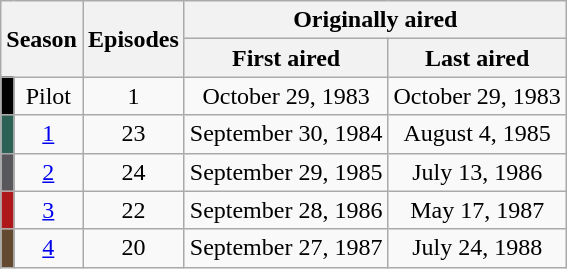<table class="wikitable plainrowheaders" style="text-align:center;">
<tr>
<th colspan="2" rowspan="2">Season</th>
<th rowspan="2">Episodes</th>
<th colspan="2">Originally aired</th>
</tr>
<tr>
<th>First aired</th>
<th>Last aired</th>
</tr>
<tr>
<td scope="row" style="background-color:#000000;"></td>
<td>Pilot</td>
<td>1</td>
<td>October 29, 1983</td>
<td>October 29, 1983</td>
</tr>
<tr>
<td scope="row" style="background-color:#2C6156;"></td>
<td><a href='#'>1</a></td>
<td>23</td>
<td>September 30, 1984</td>
<td>August 4, 1985</td>
</tr>
<tr>
<td scope="row" style="background-color:#58585C;"></td>
<td><a href='#'>2</a></td>
<td>24</td>
<td>September 29, 1985</td>
<td>July 13, 1986</td>
</tr>
<tr>
<td scope="row" style="background-color:#AE181B;"></td>
<td><a href='#'>3</a></td>
<td>22</td>
<td>September 28, 1986</td>
<td>May 17, 1987</td>
</tr>
<tr>
<td scope="row" style="background-color:#62492f;"></td>
<td><a href='#'>4</a></td>
<td>20</td>
<td>September 27, 1987</td>
<td>July 24, 1988</td>
</tr>
</table>
